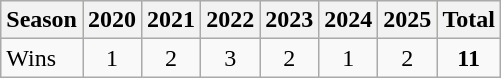<table class=wikitable>
<tr style=background:#ffc>
<th>Season</th>
<th>2020</th>
<th>2021</th>
<th>2022</th>
<th>2023</th>
<th>2024</th>
<th>2025</th>
<th>Total</th>
</tr>
<tr align=center>
<td align=left>Wins</td>
<td>1</td>
<td>2</td>
<td>3</td>
<td>2</td>
<td>1</td>
<td>2</td>
<td><strong>11</strong></td>
</tr>
</table>
